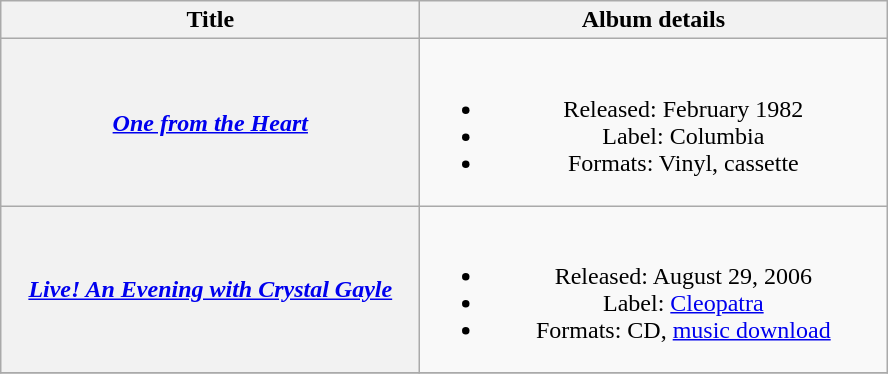<table class="wikitable plainrowheaders" style="text-align:center;">
<tr>
<th scope="col" style="width:17em;">Title</th>
<th scope="col" style="width:19em;">Album details</th>
</tr>
<tr>
<th scope="row"><em><a href='#'>One from the Heart</a></em><br></th>
<td><br><ul><li>Released: February 1982</li><li>Label: Columbia</li><li>Formats: Vinyl, cassette</li></ul></td>
</tr>
<tr>
<th scope="row"><em><a href='#'>Live! An Evening with Crystal Gayle</a></em></th>
<td><br><ul><li>Released: August 29, 2006</li><li>Label: <a href='#'>Cleopatra</a></li><li>Formats: CD, <a href='#'>music download</a></li></ul></td>
</tr>
<tr>
</tr>
</table>
